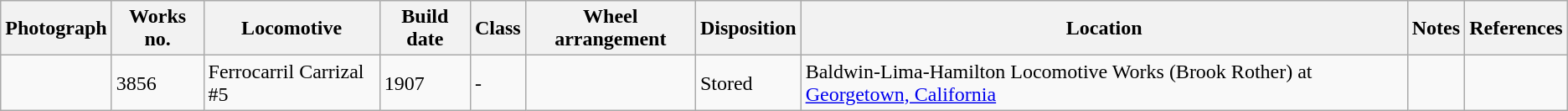<table class="wikitable">
<tr>
<th>Photograph</th>
<th>Works no.</th>
<th>Locomotive</th>
<th>Build date</th>
<th>Class</th>
<th>Wheel arrangement</th>
<th>Disposition</th>
<th>Location</th>
<th>Notes</th>
<th>References</th>
</tr>
<tr>
<td></td>
<td>3856</td>
<td>Ferrocarril Carrizal #5</td>
<td>1907</td>
<td>-</td>
<td></td>
<td>Stored</td>
<td>Baldwin-Lima-Hamilton Locomotive Works (Brook Rother) at <a href='#'>Georgetown, California</a></td>
<td></td>
<td></td>
</tr>
</table>
